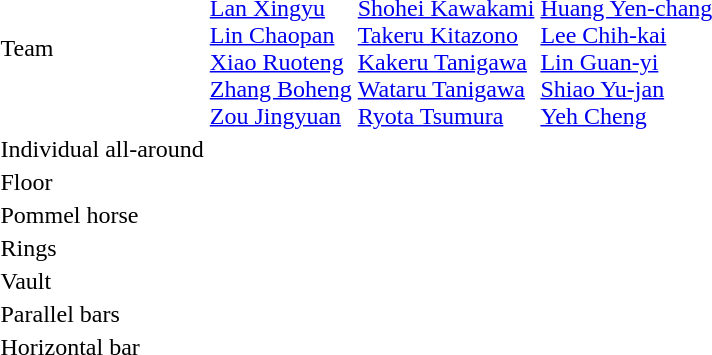<table>
<tr>
<td>Team<br></td>
<td><br><a href='#'>Lan Xingyu</a><br><a href='#'>Lin Chaopan</a><br><a href='#'>Xiao Ruoteng</a><br><a href='#'>Zhang Boheng</a><br><a href='#'>Zou Jingyuan</a></td>
<td><br><a href='#'>Shohei Kawakami</a><br><a href='#'>Takeru Kitazono</a><br><a href='#'>Kakeru Tanigawa</a><br><a href='#'>Wataru Tanigawa</a><br><a href='#'>Ryota Tsumura</a></td>
<td><br><a href='#'>Huang Yen-chang</a><br><a href='#'>Lee Chih-kai</a><br><a href='#'>Lin Guan-yi</a><br><a href='#'>Shiao Yu-jan</a><br><a href='#'>Yeh Cheng</a></td>
</tr>
<tr>
<td>Individual all-around<br></td>
<td></td>
<td></td>
<td></td>
</tr>
<tr>
<td>Floor<br></td>
<td></td>
<td></td>
<td></td>
</tr>
<tr>
<td>Pommel horse<br></td>
<td></td>
<td></td>
<td></td>
</tr>
<tr>
<td>Rings<br></td>
<td></td>
<td></td>
<td></td>
</tr>
<tr>
<td>Vault<br></td>
<td></td>
<td></td>
<td></td>
</tr>
<tr>
<td>Parallel bars<br></td>
<td></td>
<td></td>
<td></td>
</tr>
<tr>
<td>Horizontal bar<br></td>
<td></td>
<td></td>
<td></td>
</tr>
</table>
